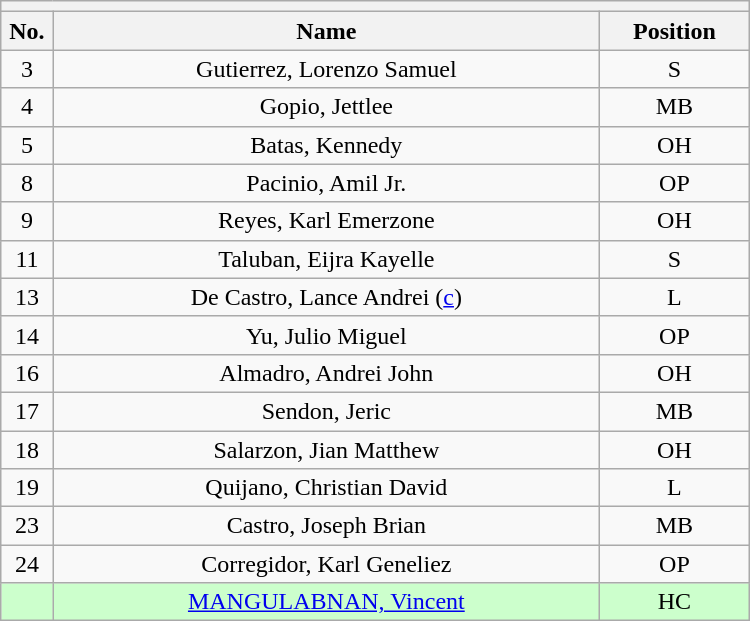<table class="wikitable mw-collapsible mw-collapsed" style="text-align:center; width:500px; border:none">
<tr>
<th style="text-align:center" colspan="3"></th>
</tr>
<tr>
<th style="width:7%">No.</th>
<th>Name</th>
<th style="width:20%">Position</th>
</tr>
<tr>
<td>3</td>
<td>Gutierrez, Lorenzo Samuel</td>
<td>S</td>
</tr>
<tr>
<td>4</td>
<td>Gopio, Jettlee</td>
<td>MB</td>
</tr>
<tr>
<td>5</td>
<td>Batas, Kennedy</td>
<td>OH</td>
</tr>
<tr>
<td>8</td>
<td>Pacinio, Amil Jr.</td>
<td>OP</td>
</tr>
<tr>
<td>9</td>
<td>Reyes, Karl Emerzone</td>
<td>OH</td>
</tr>
<tr>
<td>11</td>
<td>Taluban, Eijra Kayelle</td>
<td>S</td>
</tr>
<tr>
<td>13</td>
<td>De Castro, Lance Andrei (<a href='#'>c</a>)</td>
<td>L</td>
</tr>
<tr>
<td>14</td>
<td>Yu, Julio Miguel</td>
<td>OP</td>
</tr>
<tr>
<td>16</td>
<td>Almadro, Andrei John</td>
<td>OH</td>
</tr>
<tr>
<td>17</td>
<td>Sendon, Jeric</td>
<td>MB</td>
</tr>
<tr>
<td>18</td>
<td>Salarzon, Jian Matthew</td>
<td>OH</td>
</tr>
<tr>
<td>19</td>
<td>Quijano, Christian David</td>
<td>L</td>
</tr>
<tr>
<td>23</td>
<td>Castro, Joseph Brian</td>
<td>MB</td>
</tr>
<tr>
<td>24</td>
<td>Corregidor, Karl Geneliez</td>
<td>OP</td>
</tr>
<tr bgcolor=#CCFFCC>
<td></td>
<td><a href='#'>MANGULABNAN, Vincent</a></td>
<td>HC</td>
</tr>
</table>
